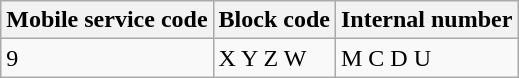<table class="wikitable">
<tr>
<th>Mobile service code</th>
<th>Block code</th>
<th>Internal number</th>
</tr>
<tr>
<td>9</td>
<td>X    Y    Z    W</td>
<td>M     C     D     U</td>
</tr>
</table>
